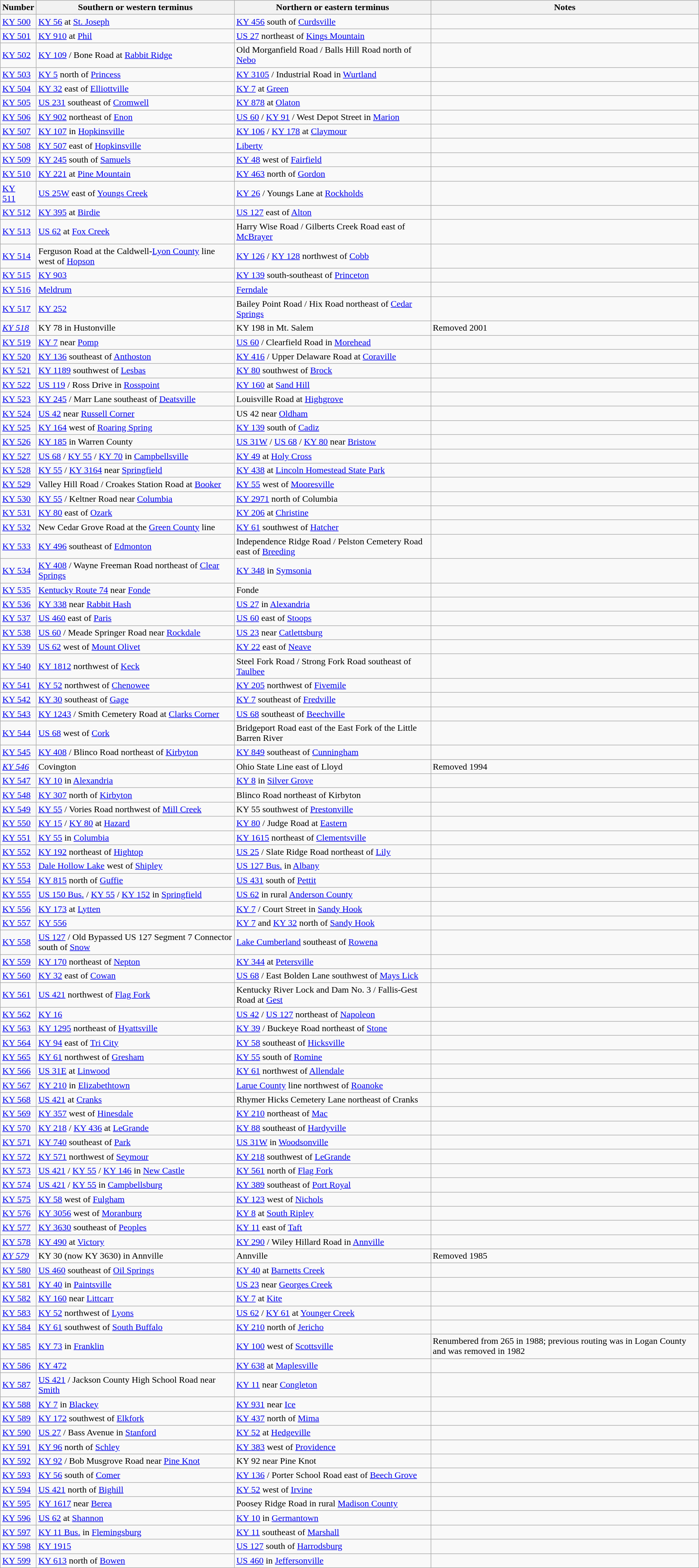<table class="wikitable sortable mw-collapsible">
<tr>
<th>Number</th>
<th>Southern or western terminus</th>
<th>Northern or eastern terminus</th>
<th>Notes</th>
</tr>
<tr>
<td> <a href='#'>KY 500</a></td>
<td><a href='#'>KY 56</a> at <a href='#'>St. Joseph</a></td>
<td><a href='#'>KY 456</a> south of <a href='#'>Curdsville</a></td>
<td></td>
</tr>
<tr>
<td> <a href='#'>KY 501</a></td>
<td><a href='#'>KY 910</a> at <a href='#'>Phil</a></td>
<td><a href='#'>US 27</a> northeast of <a href='#'>Kings Mountain</a></td>
<td></td>
</tr>
<tr>
<td> <a href='#'>KY 502</a></td>
<td><a href='#'>KY 109</a> / Bone Road at <a href='#'>Rabbit Ridge</a></td>
<td>Old Morganfield Road / Balls Hill Road north of <a href='#'>Nebo</a></td>
<td></td>
</tr>
<tr>
<td> <a href='#'>KY 503</a></td>
<td><a href='#'>KY 5</a> north of <a href='#'>Princess</a></td>
<td><a href='#'>KY 3105</a> / Industrial Road in <a href='#'>Wurtland</a></td>
<td></td>
</tr>
<tr>
<td> <a href='#'>KY 504</a></td>
<td><a href='#'>KY 32</a> east of <a href='#'>Elliottville</a></td>
<td><a href='#'>KY 7</a> at <a href='#'>Green</a></td>
<td></td>
</tr>
<tr>
<td> <a href='#'>KY 505</a></td>
<td><a href='#'>US 231</a> southeast of <a href='#'>Cromwell</a></td>
<td><a href='#'>KY 878</a> at <a href='#'>Olaton</a></td>
<td></td>
</tr>
<tr>
<td> <a href='#'>KY 506</a></td>
<td><a href='#'>KY 902</a> northeast of <a href='#'>Enon</a></td>
<td><a href='#'>US 60</a> / <a href='#'>KY 91</a> / West Depot Street in <a href='#'>Marion</a></td>
<td></td>
</tr>
<tr>
<td> <a href='#'>KY 507</a></td>
<td><a href='#'>KY 107</a> in <a href='#'>Hopkinsville</a></td>
<td><a href='#'>KY 106</a> / <a href='#'>KY 178</a> at <a href='#'>Claymour</a></td>
<td></td>
</tr>
<tr>
<td> <a href='#'>KY 508</a></td>
<td><a href='#'>KY 507</a> east of <a href='#'>Hopkinsville</a></td>
<td><a href='#'>Liberty</a></td>
<td></td>
</tr>
<tr>
<td> <a href='#'>KY 509</a></td>
<td><a href='#'>KY 245</a> south of <a href='#'>Samuels</a></td>
<td><a href='#'>KY 48</a> west of <a href='#'>Fairfield</a></td>
<td></td>
</tr>
<tr>
<td> <a href='#'>KY 510</a></td>
<td><a href='#'>KY 221</a> at <a href='#'>Pine Mountain</a></td>
<td><a href='#'>KY 463</a> north of <a href='#'>Gordon</a></td>
<td></td>
</tr>
<tr>
<td> <a href='#'>KY</a><br><a href='#'>511</a></td>
<td><a href='#'>US 25W</a> east of <a href='#'>Youngs Creek</a></td>
<td><a href='#'>KY 26</a> / Youngs Lane at <a href='#'>Rockholds</a></td>
<td></td>
</tr>
<tr>
<td> <a href='#'>KY 512</a></td>
<td><a href='#'>KY 395</a> at <a href='#'>Birdie</a></td>
<td><a href='#'>US 127</a> east of <a href='#'>Alton</a></td>
<td></td>
</tr>
<tr>
<td> <a href='#'>KY 513</a></td>
<td><a href='#'>US 62</a> at <a href='#'>Fox Creek</a></td>
<td>Harry Wise Road / Gilberts Creek Road east of <a href='#'>McBrayer</a></td>
<td></td>
</tr>
<tr>
<td> <a href='#'>KY 514</a></td>
<td>Ferguson Road at the Caldwell-<a href='#'>Lyon County</a> line west of <a href='#'>Hopson</a></td>
<td><a href='#'>KY 126</a> / <a href='#'>KY 128</a> northwest of <a href='#'>Cobb</a></td>
<td></td>
</tr>
<tr>
<td> <a href='#'>KY 515</a></td>
<td><a href='#'>KY 903</a></td>
<td><a href='#'>KY 139</a> south-southeast of <a href='#'>Princeton</a></td>
<td></td>
</tr>
<tr>
<td> <a href='#'>KY 516</a></td>
<td><a href='#'>Meldrum</a></td>
<td><a href='#'>Ferndale</a></td>
<td></td>
</tr>
<tr>
<td> <a href='#'>KY 517</a></td>
<td><a href='#'>KY 252</a></td>
<td>Bailey Point Road / Hix Road northeast of <a href='#'>Cedar Springs</a></td>
<td></td>
</tr>
<tr>
<td> <em><a href='#'>KY 518</a></em></td>
<td>KY 78 in Hustonville</td>
<td>KY 198 in Mt. Salem</td>
<td>Removed 2001</td>
</tr>
<tr>
<td> <a href='#'>KY 519</a></td>
<td><a href='#'>KY 7</a> near <a href='#'>Pomp</a></td>
<td><a href='#'>US 60</a> / Clearfield Road in <a href='#'>Morehead</a></td>
<td></td>
</tr>
<tr>
<td> <a href='#'>KY 520</a></td>
<td><a href='#'>KY 136</a> southeast of <a href='#'>Anthoston</a></td>
<td><a href='#'>KY 416</a> / Upper Delaware Road at <a href='#'>Coraville</a></td>
<td></td>
</tr>
<tr>
<td> <a href='#'>KY 521</a></td>
<td><a href='#'>KY 1189</a> southwest of <a href='#'>Lesbas</a></td>
<td><a href='#'>KY 80</a> southwest of <a href='#'>Brock</a></td>
<td></td>
</tr>
<tr>
<td> <a href='#'>KY 522</a></td>
<td><a href='#'>US 119</a> / Ross Drive in <a href='#'>Rosspoint</a></td>
<td><a href='#'>KY 160</a> at <a href='#'>Sand Hill</a></td>
<td></td>
</tr>
<tr>
<td> <a href='#'>KY 523</a></td>
<td><a href='#'>KY 245</a> / Marr Lane southeast of <a href='#'>Deatsville</a></td>
<td>Louisville Road at <a href='#'>Highgrove</a></td>
<td></td>
</tr>
<tr>
<td> <a href='#'>KY 524</a></td>
<td><a href='#'>US 42</a> near <a href='#'>Russell Corner</a></td>
<td>US 42 near <a href='#'>Oldham</a></td>
<td></td>
</tr>
<tr>
<td> <a href='#'>KY 525</a></td>
<td><a href='#'>KY 164</a> west of <a href='#'>Roaring Spring</a></td>
<td><a href='#'>KY 139</a> south of <a href='#'>Cadiz</a></td>
<td></td>
</tr>
<tr>
<td> <a href='#'>KY 526</a></td>
<td><a href='#'>KY 185</a> in Warren County</td>
<td><a href='#'>US 31W</a> / <a href='#'>US 68</a> / <a href='#'>KY 80</a> near <a href='#'>Bristow</a></td>
<td></td>
</tr>
<tr>
<td> <a href='#'>KY 527</a></td>
<td><a href='#'>US 68</a> / <a href='#'>KY 55</a> / <a href='#'>KY 70</a> in <a href='#'>Campbellsville</a></td>
<td><a href='#'>KY 49</a> at <a href='#'>Holy Cross</a></td>
<td></td>
</tr>
<tr>
<td> <a href='#'>KY 528</a></td>
<td><a href='#'>KY 55</a> / <a href='#'>KY 3164</a> near <a href='#'>Springfield</a></td>
<td><a href='#'>KY 438</a> at <a href='#'>Lincoln Homestead State Park</a></td>
<td></td>
</tr>
<tr>
<td> <a href='#'>KY 529</a></td>
<td>Valley Hill Road / Croakes Station Road at <a href='#'>Booker</a></td>
<td><a href='#'>KY 55</a> west of <a href='#'>Mooresville</a></td>
<td></td>
</tr>
<tr>
<td> <a href='#'>KY 530</a></td>
<td><a href='#'>KY 55</a> / Keltner Road near <a href='#'>Columbia</a></td>
<td><a href='#'>KY 2971</a> north of Columbia</td>
<td></td>
</tr>
<tr>
<td> <a href='#'>KY 531</a></td>
<td><a href='#'>KY 80</a> east of <a href='#'>Ozark</a></td>
<td><a href='#'>KY 206</a> at <a href='#'>Christine</a></td>
<td></td>
</tr>
<tr>
<td> <a href='#'>KY 532</a></td>
<td>New Cedar Grove Road at the <a href='#'>Green County</a> line</td>
<td><a href='#'>KY 61</a> southwest of <a href='#'>Hatcher</a></td>
<td></td>
</tr>
<tr>
<td> <a href='#'>KY 533</a></td>
<td><a href='#'>KY 496</a> southeast of <a href='#'>Edmonton</a></td>
<td>Independence Ridge Road / Pelston Cemetery Road east of <a href='#'>Breeding</a></td>
<td></td>
</tr>
<tr>
<td> <a href='#'>KY 534</a></td>
<td><a href='#'>KY 408</a> / Wayne Freeman Road northeast of <a href='#'>Clear Springs</a></td>
<td><a href='#'>KY 348</a> in <a href='#'>Symsonia</a></td>
<td></td>
</tr>
<tr>
<td> <a href='#'>KY 535</a></td>
<td><a href='#'>Kentucky Route 74</a> near <a href='#'>Fonde</a></td>
<td>Fonde</td>
<td></td>
</tr>
<tr>
<td> <a href='#'>KY 536</a></td>
<td><a href='#'>KY 338</a> near <a href='#'>Rabbit Hash</a></td>
<td><a href='#'>US 27</a> in <a href='#'>Alexandria</a></td>
<td></td>
</tr>
<tr>
<td> <a href='#'>KY 537</a></td>
<td><a href='#'>US 460</a> east of <a href='#'>Paris</a></td>
<td><a href='#'>US 60</a> east of <a href='#'>Stoops</a></td>
<td></td>
</tr>
<tr>
<td> <a href='#'>KY 538</a></td>
<td><a href='#'>US 60</a> / Meade Springer Road near <a href='#'>Rockdale</a></td>
<td><a href='#'>US 23</a> near <a href='#'>Catlettsburg</a></td>
<td></td>
</tr>
<tr>
<td> <a href='#'>KY 539</a></td>
<td><a href='#'>US 62</a> west of <a href='#'>Mount Olivet</a></td>
<td><a href='#'>KY 22</a> east of <a href='#'>Neave</a></td>
<td></td>
</tr>
<tr>
<td> <a href='#'>KY 540</a></td>
<td><a href='#'>KY 1812</a> northwest of <a href='#'>Keck</a></td>
<td>Steel Fork Road / Strong Fork Road southeast of <a href='#'>Taulbee</a></td>
<td></td>
</tr>
<tr>
<td> <a href='#'>KY 541</a></td>
<td><a href='#'>KY 52</a> northwest of <a href='#'>Chenowee</a></td>
<td><a href='#'>KY 205</a> northwest of <a href='#'>Fivemile</a></td>
<td></td>
</tr>
<tr>
<td> <a href='#'>KY 542</a></td>
<td><a href='#'>KY 30</a> southeast of <a href='#'>Gage</a></td>
<td><a href='#'>KY 7</a> southeast of <a href='#'>Fredville</a></td>
<td></td>
</tr>
<tr>
<td> <a href='#'>KY 543</a></td>
<td><a href='#'>KY 1243</a> / Smith Cemetery Road at <a href='#'>Clarks Corner</a></td>
<td><a href='#'>US 68</a> southeast of <a href='#'>Beechville</a></td>
<td></td>
</tr>
<tr>
<td> <a href='#'>KY 544</a></td>
<td><a href='#'>US 68</a> west of <a href='#'>Cork</a></td>
<td>Bridgeport Road east of the East Fork of the Little Barren River</td>
<td></td>
</tr>
<tr>
<td> <a href='#'>KY 545</a></td>
<td><a href='#'>KY 408</a> / Blinco Road northeast of <a href='#'>Kirbyton</a></td>
<td><a href='#'>KY 849</a> southeast of <a href='#'>Cunningham</a></td>
<td></td>
</tr>
<tr>
<td> <em><a href='#'>KY 546</a></em></td>
<td>Covington</td>
<td>Ohio State Line east of Lloyd</td>
<td>Removed 1994</td>
</tr>
<tr>
<td> <a href='#'>KY 547</a></td>
<td><a href='#'>KY 10</a> in <a href='#'>Alexandria</a></td>
<td><a href='#'>KY 8</a> in <a href='#'>Silver Grove</a></td>
<td></td>
</tr>
<tr>
<td> <a href='#'>KY 548</a></td>
<td><a href='#'>KY 307</a> north of <a href='#'>Kirbyton</a></td>
<td>Blinco Road northeast of Kirbyton</td>
<td></td>
</tr>
<tr>
<td> <a href='#'>KY 549</a></td>
<td><a href='#'>KY 55</a> / Vories Road northwest of <a href='#'>Mill Creek</a></td>
<td>KY 55 southwest of <a href='#'>Prestonville</a></td>
<td></td>
</tr>
<tr>
<td> <a href='#'>KY 550</a></td>
<td><a href='#'>KY 15</a> / <a href='#'>KY 80</a> at <a href='#'>Hazard</a></td>
<td><a href='#'>KY 80</a> / Judge Road at <a href='#'>Eastern</a></td>
<td></td>
</tr>
<tr>
<td> <a href='#'>KY 551</a></td>
<td><a href='#'>KY 55</a> in <a href='#'>Columbia</a></td>
<td><a href='#'>KY 1615</a> northeast of <a href='#'>Clementsville</a></td>
<td></td>
</tr>
<tr>
<td> <a href='#'>KY 552</a></td>
<td><a href='#'>KY 192</a> northeast of <a href='#'>Hightop</a></td>
<td><a href='#'>US 25</a> / Slate Ridge Road northeast of <a href='#'>Lily</a></td>
<td></td>
</tr>
<tr>
<td> <a href='#'>KY 553</a></td>
<td><a href='#'>Dale Hollow Lake</a> west of <a href='#'>Shipley</a></td>
<td><a href='#'>US 127 Bus.</a> in <a href='#'>Albany</a></td>
<td></td>
</tr>
<tr>
<td> <a href='#'>KY 554</a></td>
<td><a href='#'>KY 815</a> north of <a href='#'>Guffie</a></td>
<td><a href='#'>US 431</a> south of <a href='#'>Pettit</a></td>
<td></td>
</tr>
<tr>
<td> <a href='#'>KY 555</a></td>
<td><a href='#'>US 150 Bus.</a> / <a href='#'>KY 55</a> / <a href='#'>KY 152</a> in <a href='#'>Springfield</a></td>
<td><a href='#'>US 62</a> in rural <a href='#'>Anderson County</a></td>
<td></td>
</tr>
<tr>
<td> <a href='#'>KY 556</a></td>
<td><a href='#'>KY 173</a> at <a href='#'>Lytten</a></td>
<td><a href='#'>KY 7</a> / Court Street in <a href='#'>Sandy Hook</a></td>
<td></td>
</tr>
<tr>
<td> <a href='#'>KY 557</a></td>
<td><a href='#'>KY 556</a></td>
<td><a href='#'>KY 7</a> and <a href='#'>KY 32</a> north of <a href='#'>Sandy Hook</a></td>
<td></td>
</tr>
<tr>
<td> <a href='#'>KY 558</a></td>
<td><a href='#'>US 127</a> / Old Bypassed US 127 Segment 7 Connector south of <a href='#'>Snow</a></td>
<td><a href='#'>Lake Cumberland</a> southeast of <a href='#'>Rowena</a></td>
<td></td>
</tr>
<tr>
<td> <a href='#'>KY 559</a></td>
<td><a href='#'>KY 170</a> northeast of <a href='#'>Nepton</a></td>
<td><a href='#'>KY 344</a> at <a href='#'>Petersville</a></td>
<td></td>
</tr>
<tr>
<td> <a href='#'>KY 560</a></td>
<td><a href='#'>KY 32</a> east of <a href='#'>Cowan</a></td>
<td><a href='#'>US 68</a> / East Bolden Lane southwest of <a href='#'>Mays Lick</a></td>
<td></td>
</tr>
<tr>
<td> <a href='#'>KY 561</a></td>
<td><a href='#'>US 421</a> northwest of <a href='#'>Flag Fork</a></td>
<td>Kentucky River Lock and Dam No. 3 / Fallis-Gest Road at <a href='#'>Gest</a></td>
<td></td>
</tr>
<tr>
<td> <a href='#'>KY 562</a></td>
<td><a href='#'>KY 16</a></td>
<td><a href='#'>US 42</a> / <a href='#'>US 127</a> northeast of <a href='#'>Napoleon</a></td>
<td></td>
</tr>
<tr>
<td> <a href='#'>KY 563</a></td>
<td><a href='#'>KY 1295</a> northeast of <a href='#'>Hyattsville</a></td>
<td><a href='#'>KY 39</a> / Buckeye Road northeast of <a href='#'>Stone</a></td>
<td></td>
</tr>
<tr>
<td> <a href='#'>KY 564</a></td>
<td><a href='#'>KY 94</a> east of <a href='#'>Tri City</a></td>
<td><a href='#'>KY 58</a> southeast of <a href='#'>Hicksville</a></td>
<td></td>
</tr>
<tr>
<td> <a href='#'>KY 565</a></td>
<td><a href='#'>KY 61</a> northwest of <a href='#'>Gresham</a></td>
<td><a href='#'>KY 55</a> south of <a href='#'>Romine</a></td>
<td></td>
</tr>
<tr>
<td> <a href='#'>KY 566</a></td>
<td><a href='#'>US 31E</a> at <a href='#'>Linwood</a></td>
<td><a href='#'>KY 61</a> northwest of <a href='#'>Allendale</a></td>
<td></td>
</tr>
<tr>
<td> <a href='#'>KY 567</a></td>
<td><a href='#'>KY 210</a> in <a href='#'>Elizabethtown</a></td>
<td><a href='#'>Larue County</a> line northwest of <a href='#'>Roanoke</a></td>
<td></td>
</tr>
<tr>
<td> <a href='#'>KY 568</a></td>
<td><a href='#'>US 421</a> at <a href='#'>Cranks</a></td>
<td>Rhymer Hicks Cemetery Lane northeast of Cranks</td>
<td></td>
</tr>
<tr>
<td> <a href='#'>KY 569</a></td>
<td><a href='#'>KY 357</a> west of <a href='#'>Hinesdale</a></td>
<td><a href='#'>KY 210</a> northeast of <a href='#'>Mac</a></td>
<td></td>
</tr>
<tr>
<td> <a href='#'>KY 570</a></td>
<td><a href='#'>KY 218</a> / <a href='#'>KY 436</a> at <a href='#'>LeGrande</a></td>
<td><a href='#'>KY 88</a> southeast of <a href='#'>Hardyville</a></td>
<td></td>
</tr>
<tr>
<td> <a href='#'>KY 571</a></td>
<td><a href='#'>KY 740</a> southeast of <a href='#'>Park</a></td>
<td><a href='#'>US 31W</a> in <a href='#'>Woodsonville</a></td>
<td></td>
</tr>
<tr>
<td> <a href='#'>KY 572</a></td>
<td><a href='#'>KY 571</a> northwest of <a href='#'>Seymour</a></td>
<td><a href='#'>KY 218</a> southwest of <a href='#'>LeGrande</a></td>
<td></td>
</tr>
<tr>
<td> <a href='#'>KY 573</a></td>
<td><a href='#'>US 421</a> / <a href='#'>KY 55</a> / <a href='#'>KY 146</a> in <a href='#'>New Castle</a></td>
<td><a href='#'>KY 561</a> north of <a href='#'>Flag Fork</a></td>
<td></td>
</tr>
<tr>
<td> <a href='#'>KY 574</a></td>
<td><a href='#'>US 421</a> / <a href='#'>KY 55</a> in <a href='#'>Campbellsburg</a></td>
<td><a href='#'>KY 389</a> southeast of <a href='#'>Port Royal</a></td>
<td></td>
</tr>
<tr>
<td> <a href='#'>KY 575</a></td>
<td><a href='#'>KY 58</a> west of <a href='#'>Fulgham</a></td>
<td><a href='#'>KY 123</a> west of <a href='#'>Nichols</a></td>
<td></td>
</tr>
<tr>
<td> <a href='#'>KY 576</a></td>
<td><a href='#'>KY 3056</a> west of <a href='#'>Moranburg</a></td>
<td><a href='#'>KY 8</a> at <a href='#'>South Ripley</a></td>
<td></td>
</tr>
<tr>
<td> <a href='#'>KY 577</a></td>
<td><a href='#'>KY 3630</a> southeast of <a href='#'>Peoples</a></td>
<td><a href='#'>KY 11</a> east of <a href='#'>Taft</a></td>
<td></td>
</tr>
<tr>
<td> <a href='#'>KY 578</a></td>
<td><a href='#'>KY 490</a> at <a href='#'>Victory</a></td>
<td><a href='#'>KY 290</a> / Wiley Hillard Road in <a href='#'>Annville</a></td>
<td></td>
</tr>
<tr>
<td> <em><a href='#'>KY 579</a></em></td>
<td>KY 30 (now KY 3630) in Annville</td>
<td>Annville</td>
<td>Removed 1985</td>
</tr>
<tr>
<td> <a href='#'>KY 580</a></td>
<td><a href='#'>US 460</a> southeast of <a href='#'>Oil Springs</a></td>
<td><a href='#'>KY 40</a> at <a href='#'>Barnetts Creek</a></td>
<td></td>
</tr>
<tr>
<td> <a href='#'>KY 581</a></td>
<td><a href='#'>KY 40</a> in <a href='#'>Paintsville</a></td>
<td><a href='#'>US 23</a> near <a href='#'>Georges Creek</a></td>
<td></td>
</tr>
<tr>
<td> <a href='#'>KY 582</a></td>
<td><a href='#'>KY 160</a> near <a href='#'>Littcarr</a></td>
<td><a href='#'>KY 7</a> at <a href='#'>Kite</a></td>
<td></td>
</tr>
<tr>
<td> <a href='#'>KY 583</a></td>
<td><a href='#'>KY 52</a> northwest of <a href='#'>Lyons</a></td>
<td><a href='#'>US 62</a> / <a href='#'>KY 61</a> at <a href='#'>Younger Creek</a></td>
<td></td>
</tr>
<tr>
<td> <a href='#'>KY 584</a></td>
<td><a href='#'>KY 61</a> southwest of <a href='#'>South Buffalo</a></td>
<td><a href='#'>KY 210</a> north of <a href='#'>Jericho</a></td>
<td></td>
</tr>
<tr>
<td> <a href='#'>KY 585</a></td>
<td><a href='#'>KY 73</a> in <a href='#'>Franklin</a></td>
<td><a href='#'>KY 100</a> west of <a href='#'>Scottsville</a></td>
<td>Renumbered from 265 in 1988; previous routing was in Logan County and was removed in 1982</td>
</tr>
<tr>
<td> <a href='#'>KY 586</a></td>
<td><a href='#'>KY 472</a></td>
<td><a href='#'>KY 638</a> at <a href='#'>Maplesville</a></td>
<td></td>
</tr>
<tr>
<td> <a href='#'>KY 587</a></td>
<td><a href='#'>US 421</a> / Jackson County High School Road near <a href='#'>Smith</a></td>
<td><a href='#'>KY 11</a> near <a href='#'>Congleton</a></td>
<td></td>
</tr>
<tr>
<td> <a href='#'>KY 588</a></td>
<td><a href='#'>KY 7</a> in <a href='#'>Blackey</a></td>
<td><a href='#'>KY 931</a> near <a href='#'>Ice</a></td>
<td></td>
</tr>
<tr>
<td> <a href='#'>KY 589</a></td>
<td><a href='#'>KY 172</a> southwest of <a href='#'>Elkfork</a></td>
<td><a href='#'>KY 437</a> north of <a href='#'>Mima</a></td>
<td></td>
</tr>
<tr>
<td> <a href='#'>KY 590</a></td>
<td><a href='#'>US 27</a> / Bass Avenue in <a href='#'>Stanford</a></td>
<td><a href='#'>KY 52</a> at <a href='#'>Hedgeville</a></td>
<td></td>
</tr>
<tr>
<td> <a href='#'>KY 591</a></td>
<td><a href='#'>KY 96</a> north of <a href='#'>Schley</a></td>
<td><a href='#'>KY 383</a> west of <a href='#'>Providence</a></td>
<td></td>
</tr>
<tr>
<td> <a href='#'>KY 592</a></td>
<td><a href='#'>KY 92</a> / Bob Musgrove Road near <a href='#'>Pine Knot</a></td>
<td>KY 92 near Pine Knot</td>
<td></td>
</tr>
<tr>
<td> <a href='#'>KY 593</a></td>
<td><a href='#'>KY 56</a> south of <a href='#'>Comer</a></td>
<td><a href='#'>KY 136</a> / Porter School Road east of <a href='#'>Beech Grove</a></td>
<td></td>
</tr>
<tr>
<td> <a href='#'>KY 594</a></td>
<td><a href='#'>US 421</a> north of <a href='#'>Bighill</a></td>
<td><a href='#'>KY 52</a> west of <a href='#'>Irvine</a></td>
<td></td>
</tr>
<tr>
<td> <a href='#'>KY 595</a></td>
<td><a href='#'>KY 1617</a> near <a href='#'>Berea</a></td>
<td>Poosey Ridge Road in rural <a href='#'>Madison County</a></td>
<td></td>
</tr>
<tr>
<td> <a href='#'>KY 596</a></td>
<td><a href='#'>US 62</a> at <a href='#'>Shannon</a></td>
<td><a href='#'>KY 10</a> in <a href='#'>Germantown</a></td>
<td></td>
</tr>
<tr>
<td> <a href='#'>KY 597</a></td>
<td><a href='#'>KY 11 Bus.</a> in <a href='#'>Flemingsburg</a></td>
<td><a href='#'>KY 11</a> southeast of <a href='#'>Marshall</a></td>
<td></td>
</tr>
<tr>
<td> <a href='#'>KY 598</a></td>
<td><a href='#'>KY 1915</a></td>
<td><a href='#'>US 127</a> south of <a href='#'>Harrodsburg</a></td>
<td></td>
</tr>
<tr>
<td> <a href='#'>KY 599</a></td>
<td><a href='#'>KY 613</a> north of <a href='#'>Bowen</a></td>
<td><a href='#'>US 460</a> in <a href='#'>Jeffersonville</a></td>
<td></td>
</tr>
</table>
